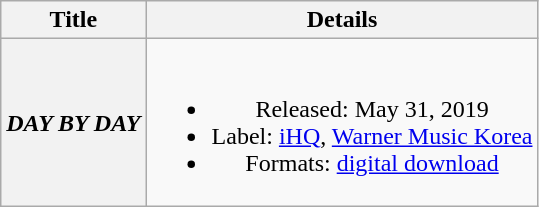<table class="wikitable plainrowheaders" style="text-align:center;">
<tr>
<th scope="col">Title</th>
<th scope="col">Details</th>
</tr>
<tr>
<th scope="row"><em>DAY BY DAY</em></th>
<td><br><ul><li>Released: May 31, 2019</li><li>Label: <a href='#'>iHQ</a>, <a href='#'>Warner Music Korea</a></li><li>Formats: <a href='#'>digital download</a></li></ul></td>
</tr>
</table>
